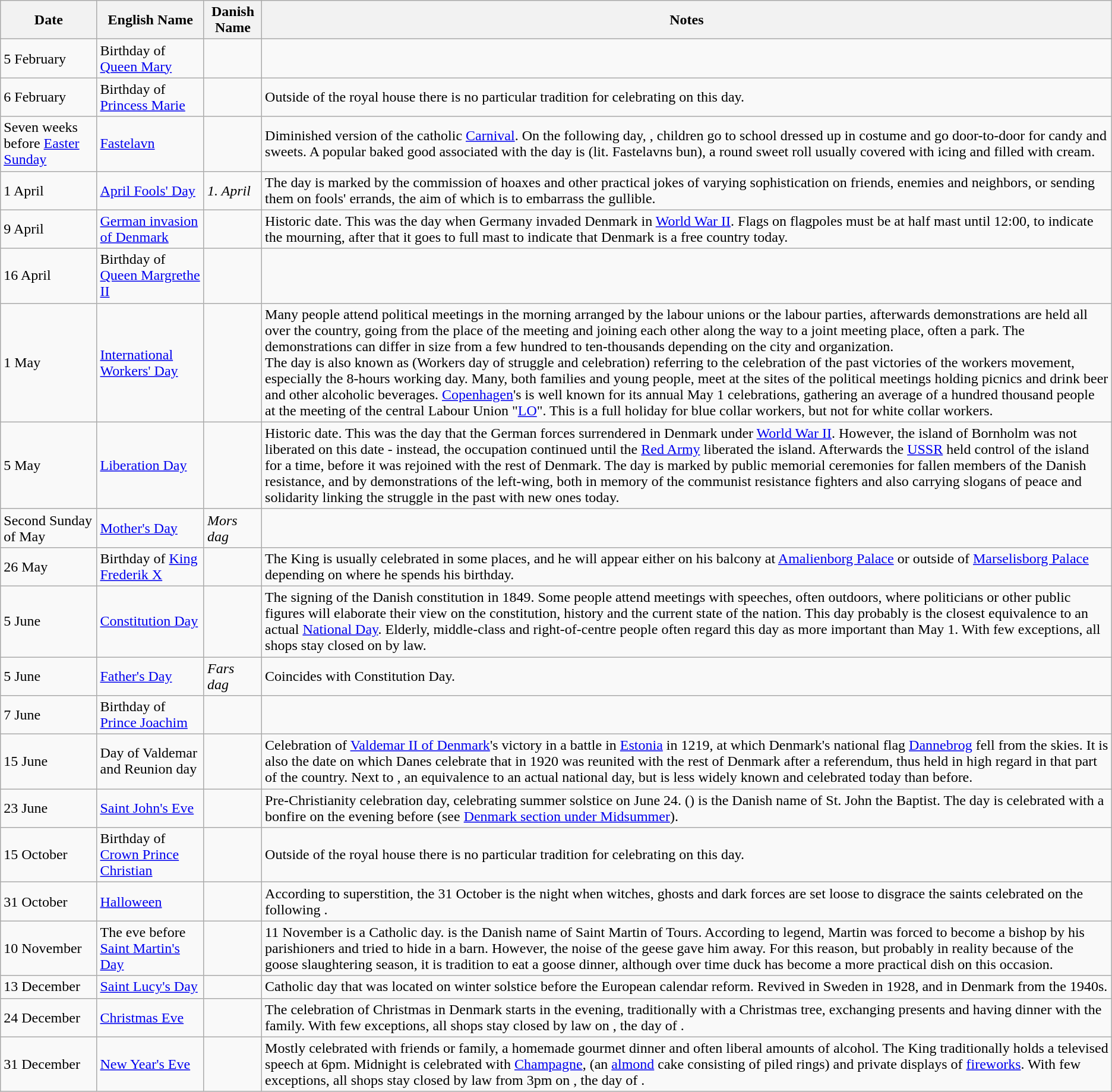<table class="wikitable">
<tr>
<th>Date</th>
<th>English Name</th>
<th>Danish Name</th>
<th>Notes</th>
</tr>
<tr>
<td>5 February</td>
<td>Birthday of <a href='#'>Queen Mary</a></td>
<td><em></em></td>
<td></td>
</tr>
<tr>
<td>6 February</td>
<td>Birthday of <a href='#'>Princess Marie</a></td>
<td><em></em></td>
<td>Outside of the royal house there is no particular tradition for celebrating on this day.</td>
</tr>
<tr>
<td>Seven weeks before <a href='#'>Easter Sunday</a></td>
<td><a href='#'>Fastelavn</a></td>
<td><em></em></td>
<td>Diminished version of the catholic <a href='#'>Carnival</a>.  On the following day, <em></em>, children go to school dressed up in costume and go door-to-door for candy and sweets.  A popular baked good associated with the day is <em></em> (lit. Fastelavns bun), a round sweet roll usually covered with icing and filled with cream.</td>
</tr>
<tr>
<td>1 April</td>
<td><a href='#'>April Fools' Day</a></td>
<td><em>1. April</em></td>
<td>The day is marked by the commission of hoaxes and other practical jokes of varying sophistication on friends, enemies and neighbors, or sending them on fools' errands, the aim of which is to embarrass the gullible.</td>
</tr>
<tr>
<td>9 April</td>
<td><a href='#'>German invasion of Denmark</a></td>
<td><em></em></td>
<td>Historic date. This was the day when Germany invaded Denmark in <a href='#'>World War II</a>. Flags on flagpoles must be at half mast until 12:00, to indicate the mourning, after that it goes to full mast to indicate that Denmark is a free country today.</td>
</tr>
<tr>
<td>16 April</td>
<td>Birthday of <a href='#'>Queen Margrethe II</a></td>
<td><em></em></td>
<td></td>
</tr>
<tr>
<td>1 May</td>
<td><a href='#'>International Workers' Day</a></td>
<td><em></em></td>
<td>Many people attend political meetings in the morning arranged by the labour unions or the labour parties, afterwards demonstrations are held all over the country, going from the place of the meeting and joining each other along the way to a joint meeting place, often a park. The demonstrations can differ in size from a few hundred to ten-thousands depending on the city and organization.<br>The day is also known as <em></em> (Workers day of struggle and celebration) referring to the celebration of the past victories of the workers movement, especially the 8-hours working day. Many, both families and young people, meet at the sites of the political meetings holding picnics and drink beer and other alcoholic beverages. <a href='#'>Copenhagen</a>'s  is well known for its annual May 1 celebrations, gathering an average of a hundred thousand people at the meeting of the central Labour Union "<a href='#'>LO</a>". This is a full holiday for blue collar workers, but not for white collar workers.</td>
</tr>
<tr>
<td>5 May</td>
<td><a href='#'>Liberation Day</a></td>
<td><em></em></td>
<td>Historic date. This was the day that the German forces surrendered in Denmark under <a href='#'>World War II</a>. However, the island of Bornholm was not liberated on this date - instead, the occupation continued until the <a href='#'>Red Army</a> liberated the island. Afterwards the <a href='#'>USSR</a> held control of the island for a time, before it was rejoined with the rest of Denmark. The day is marked by public memorial ceremonies for fallen members of the Danish resistance, and by demonstrations of the left-wing, both in memory of the communist resistance fighters and also carrying slogans of peace and solidarity linking the struggle in the past with new ones today.</td>
</tr>
<tr>
<td>Second Sunday of May</td>
<td><a href='#'>Mother's Day</a></td>
<td><em>Mors dag</em></td>
<td></td>
</tr>
<tr>
<td>26 May</td>
<td>Birthday of <a href='#'>King Frederik X</a></td>
<td><em></em></td>
<td>The King is usually celebrated in some places, and he will appear either on his balcony at <a href='#'>Amalienborg Palace</a> or outside of <a href='#'>Marselisborg Palace</a> depending on where he spends his birthday.</td>
</tr>
<tr>
<td>5 June</td>
<td><a href='#'>Constitution Day</a></td>
<td><em></em></td>
<td>The signing of the Danish constitution in 1849. Some people attend meetings with speeches, often outdoors, where politicians or other public figures will elaborate their view on the constitution, history and the current state of the nation. This day probably is the closest equivalence to an actual <a href='#'>National Day</a>. Elderly, middle-class and right-of-centre people often regard this day as more important than May 1. With few exceptions, all shops stay closed on <em></em> by law.</td>
</tr>
<tr>
<td>5 June</td>
<td><a href='#'>Father's Day</a></td>
<td><em>Fars dag</em></td>
<td>Coincides with Constitution Day.</td>
</tr>
<tr>
<td>7 June</td>
<td>Birthday of <a href='#'>Prince Joachim</a></td>
<td><em></em></td>
<td></td>
</tr>
<tr>
<td>15 June</td>
<td>Day of Valdemar and Reunion day</td>
<td><em></em></td>
<td>Celebration of <a href='#'>Valdemar II of Denmark</a>'s victory in a battle in <a href='#'>Estonia</a> in 1219, at which Denmark's national flag <a href='#'>Dannebrog</a> fell from the skies. It is also the date on which Danes celebrate that  in 1920 was reunited with the rest of Denmark after a referendum, thus held in high regard in that part of the country. Next to <em></em>, an equivalence to an actual national day, but is less widely known and celebrated today than before.</td>
</tr>
<tr>
<td>23 June</td>
<td><a href='#'>Saint John's Eve</a></td>
<td><em></em></td>
<td>Pre-Christianity celebration day, celebrating summer solstice on June 24. <em></em> (<em></em>) is the Danish name of St. John the Baptist.  The day is celebrated with a bonfire on the evening before (see <a href='#'>Denmark section under Midsummer</a>). </td>
</tr>
<tr>
<td>15 October</td>
<td>Birthday of <a href='#'>Crown Prince Christian</a></td>
<td><em></em></td>
<td>Outside of the royal house there is no particular tradition for celebrating on this day.</td>
</tr>
<tr>
<td>31 October</td>
<td><a href='#'>Halloween</a></td>
<td><em></em></td>
<td>According to superstition, the 31 October is the night when witches, ghosts and dark forces are set loose to disgrace the saints celebrated on the following <em></em>.</td>
</tr>
<tr>
<td>10 November</td>
<td>The eve before <a href='#'>Saint Martin's Day</a></td>
<td><em></em></td>
<td>11 November is a Catholic day. <em></em> is the Danish name of Saint Martin of Tours. According to legend, Martin was forced to become a bishop by his parishioners and tried to hide in a barn. However, the noise of the geese gave him away. For this reason, but probably in reality because of the goose slaughtering season, it is tradition to eat a goose dinner, although over time duck has become a more practical dish on this occasion.</td>
</tr>
<tr>
<td>13 December</td>
<td><a href='#'>Saint Lucy's Day</a></td>
<td><em></em></td>
<td>Catholic day that was located on winter solstice before the European calendar reform. Revived in Sweden in 1928, and in Denmark from the 1940s.</td>
</tr>
<tr>
<td>24 December</td>
<td><a href='#'>Christmas Eve</a></td>
<td><em></em></td>
<td>The celebration of Christmas in Denmark starts in the evening, traditionally with a Christmas tree, exchanging presents and having dinner with the family. With few exceptions, all shops stay closed by law on <em></em>, the day of <em></em>.</td>
</tr>
<tr>
<td>31 December</td>
<td><a href='#'>New Year's Eve</a></td>
<td><em></em></td>
<td>Mostly celebrated with friends or family, a homemade gourmet dinner and often liberal amounts of alcohol. The King traditionally holds a televised speech at 6pm. Midnight is celebrated with <a href='#'>Champagne</a>, <em></em> (an <a href='#'>almond</a> cake consisting of piled rings) and private displays of <a href='#'>fireworks</a>. With few exceptions, all shops stay closed by law from 3pm on <em></em>, the day of <em></em>.</td>
</tr>
</table>
